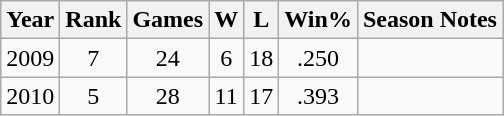<table class="wikitable" style="text-align:center;">
<tr>
<th>Year</th>
<th>Rank</th>
<th>Games</th>
<th>W</th>
<th>L</th>
<th>Win%</th>
<th>Season Notes</th>
</tr>
<tr>
<td>2009</td>
<td>7</td>
<td>24</td>
<td>6</td>
<td>18</td>
<td>.250</td>
<td></td>
</tr>
<tr>
<td>2010</td>
<td>5</td>
<td>28</td>
<td>11</td>
<td>17</td>
<td>.393</td>
<td></td>
</tr>
</table>
